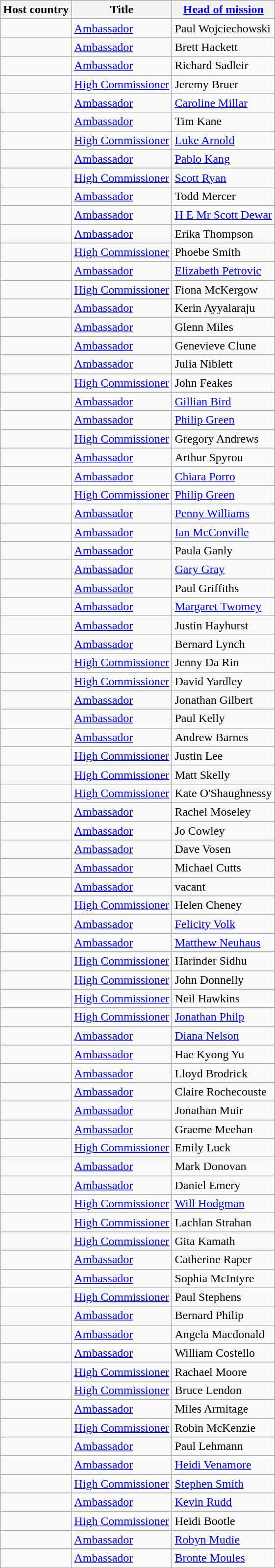<table class="wikitable">
<tr valign="middle">
<th>Host country</th>
<th>Title</th>
<th><a href='#'>Head of mission</a></th>
</tr>
<tr style="font-weight:bold; background-color: #DDDDDD">
</tr>
<tr>
<td></td>
<td><a href='#'>Ambassador</a></td>
<td>Paul Wojciechowski</td>
</tr>
<tr>
<td></td>
<td><a href='#'>Ambassador</a></td>
<td>Brett Hackett</td>
</tr>
<tr>
<td></td>
<td><a href='#'>Ambassador</a></td>
<td>Richard Sadleir</td>
</tr>
<tr>
<td></td>
<td><a href='#'>High Commissioner</a></td>
<td>Jeremy Bruer</td>
</tr>
<tr>
<td></td>
<td><a href='#'>Ambassador</a></td>
<td><a href='#'>Caroline Millar</a></td>
</tr>
<tr>
<td></td>
<td><a href='#'>Ambassador</a></td>
<td>Tim Kane</td>
</tr>
<tr>
<td></td>
<td><a href='#'>High Commissioner</a></td>
<td><a href='#'>Luke Arnold</a></td>
</tr>
<tr>
<td></td>
<td><a href='#'>Ambassador</a></td>
<td><a href='#'>Pablo Kang</a></td>
</tr>
<tr>
<td></td>
<td><a href='#'>High Commissioner</a></td>
<td><a href='#'>Scott Ryan</a></td>
</tr>
<tr>
<td></td>
<td><a href='#'>Ambassador</a></td>
<td>Todd Mercer</td>
</tr>
<tr>
<td></td>
<td><a href='#'>Ambassador</a></td>
<td><a href='#'>H E Mr Scott Dewar</a></td>
</tr>
<tr>
<td></td>
<td><a href='#'>Ambassador</a></td>
<td>Erika Thompson</td>
</tr>
<tr>
<td></td>
<td><a href='#'>High Commissioner</a></td>
<td>Phoebe Smith</td>
</tr>
<tr>
<td></td>
<td><a href='#'>Ambassador</a></td>
<td><a href='#'>Elizabeth Petrovic</a></td>
</tr>
<tr>
<td></td>
<td><a href='#'>High Commissioner</a></td>
<td>Fiona McKergow</td>
</tr>
<tr>
<td></td>
<td><a href='#'>Ambassador</a></td>
<td>Kerin Ayyalaraju</td>
</tr>
<tr>
<td></td>
<td><a href='#'>Ambassador</a></td>
<td>Glenn Miles</td>
</tr>
<tr>
<td></td>
<td><a href='#'>Ambassador</a></td>
<td>Genevieve Clune</td>
</tr>
<tr>
<td></td>
<td><a href='#'>Ambassador</a></td>
<td>Julia Niblett</td>
</tr>
<tr>
<td></td>
<td><a href='#'>High Commissioner</a></td>
<td>John Feakes</td>
</tr>
<tr>
<td></td>
<td><a href='#'>Ambassador</a></td>
<td><a href='#'>Gillian Bird</a></td>
</tr>
<tr>
<td></td>
<td><a href='#'>Ambassador</a></td>
<td><a href='#'>Philip Green</a></td>
</tr>
<tr>
<td></td>
<td><a href='#'>High Commissioner</a></td>
<td>Gregory Andrews</td>
</tr>
<tr>
<td></td>
<td><a href='#'>Ambassador</a></td>
<td>Arthur Spyrou</td>
</tr>
<tr>
<td></td>
<td><a href='#'>Ambassador</a></td>
<td><a href='#'>Chiara Porro</a></td>
</tr>
<tr>
<td></td>
<td><a href='#'>High Commissioner</a></td>
<td><a href='#'>Philip Green</a></td>
</tr>
<tr>
<td></td>
<td><a href='#'>Ambassador</a></td>
<td><a href='#'>Penny Williams</a></td>
</tr>
<tr>
<td></td>
<td><a href='#'>Ambassador</a></td>
<td><a href='#'>Ian McConville</a></td>
</tr>
<tr>
<td></td>
<td><a href='#'>Ambassador</a></td>
<td>Paula Ganly</td>
</tr>
<tr>
<td></td>
<td><a href='#'>Ambassador</a></td>
<td><a href='#'>Gary Gray</a></td>
</tr>
<tr>
<td></td>
<td><a href='#'>Ambassador</a></td>
<td>Paul Griffiths</td>
</tr>
<tr>
<td></td>
<td><a href='#'>Ambassador</a></td>
<td><a href='#'>Margaret Twomey</a></td>
</tr>
<tr>
<td></td>
<td><a href='#'>Ambassador</a></td>
<td>Justin Hayhurst</td>
</tr>
<tr>
<td></td>
<td><a href='#'>Ambassador</a></td>
<td>Bernard Lynch</td>
</tr>
<tr>
<td></td>
<td><a href='#'>High Commissioner</a></td>
<td>Jenny Da Rin </td>
</tr>
<tr>
<td></td>
<td><a href='#'>High Commissioner</a></td>
<td>David Yardley</td>
</tr>
<tr>
<td></td>
<td><a href='#'>Ambassador</a></td>
<td>Jonathan Gilbert</td>
</tr>
<tr>
<td></td>
<td><a href='#'>Ambassador</a></td>
<td>Paul Kelly</td>
</tr>
<tr>
<td></td>
<td><a href='#'>Ambassador</a></td>
<td>Andrew Barnes</td>
</tr>
<tr>
<td></td>
<td><a href='#'>High Commissioner</a></td>
<td>Justin Lee</td>
</tr>
<tr>
<td></td>
<td><a href='#'>High Commissioner</a></td>
<td>Matt Skelly</td>
</tr>
<tr>
<td></td>
<td><a href='#'>High Commissioner</a></td>
<td>Kate O'Shaughnessy</td>
</tr>
<tr>
<td></td>
<td><a href='#'>Ambassador</a></td>
<td>Rachel Moseley</td>
</tr>
<tr>
<td></td>
<td><a href='#'>Ambassador</a></td>
<td>Jo Cowley</td>
</tr>
<tr>
<td></td>
<td><a href='#'>Ambassador</a></td>
<td>Dave Vosen</td>
</tr>
<tr>
<td></td>
<td><a href='#'>Ambassador</a></td>
<td>Michael Cutts</td>
</tr>
<tr>
<td></td>
<td><a href='#'>Ambassador</a></td>
<td>vacant</td>
</tr>
<tr>
<td></td>
<td><a href='#'>High Commissioner</a></td>
<td>Helen Cheney</td>
</tr>
<tr>
<td></td>
<td><a href='#'>Ambassador</a></td>
<td><a href='#'>Felicity Volk</a></td>
</tr>
<tr>
<td></td>
<td><a href='#'>Ambassador</a></td>
<td><a href='#'>Matthew Neuhaus</a></td>
</tr>
<tr>
<td></td>
<td><a href='#'>High Commissioner</a></td>
<td>Harinder Sidhu</td>
</tr>
<tr>
<td></td>
<td><a href='#'>High Commissioner</a></td>
<td>John Donnelly</td>
</tr>
<tr>
<td></td>
<td><a href='#'>High Commissioner</a></td>
<td>Neil Hawkins</td>
</tr>
<tr>
<td></td>
<td><a href='#'>High Commissioner</a></td>
<td><a href='#'>Jonathan Philp</a></td>
</tr>
<tr>
<td></td>
<td><a href='#'>Ambassador</a></td>
<td><a href='#'>Diana Nelson</a></td>
</tr>
<tr>
<td></td>
<td><a href='#'>Ambassador</a></td>
<td>Hae Kyong Yu</td>
</tr>
<tr>
<td></td>
<td><a href='#'>Ambassador</a></td>
<td>Lloyd Brodrick</td>
</tr>
<tr>
<td></td>
<td><a href='#'>Ambassador</a></td>
<td>Claire Rochecouste</td>
</tr>
<tr>
<td></td>
<td><a href='#'>Ambassador</a></td>
<td>Jonathan Muir</td>
</tr>
<tr>
<td></td>
<td><a href='#'>Ambassador</a></td>
<td>Graeme Meehan</td>
</tr>
<tr>
<td></td>
<td><a href='#'>High Commissioner</a></td>
<td>Emily Luck</td>
</tr>
<tr>
<td></td>
<td><a href='#'>Ambassador</a></td>
<td>Mark Donovan</td>
</tr>
<tr>
<td></td>
<td><a href='#'>Ambassador</a></td>
<td>Daniel Emery</td>
</tr>
<tr>
<td></td>
<td><a href='#'>High Commissioner</a></td>
<td><a href='#'>Will Hodgman</a></td>
</tr>
<tr>
<td></td>
<td><a href='#'>High Commissioner</a></td>
<td>Lachlan Strahan</td>
</tr>
<tr>
<td></td>
<td><a href='#'>High Commissioner</a></td>
<td>Gita Kamath</td>
</tr>
<tr>
<td></td>
<td><a href='#'>Ambassador</a></td>
<td>Catherine Raper</td>
</tr>
<tr>
<td></td>
<td><a href='#'>Ambassador</a></td>
<td>Sophia McIntyre</td>
</tr>
<tr>
<td></td>
<td><a href='#'>High Commissioner</a></td>
<td>Paul Stephens</td>
</tr>
<tr>
<td></td>
<td><a href='#'>Ambassador</a></td>
<td>Bernard Philip</td>
</tr>
<tr>
<td></td>
<td><a href='#'>Ambassador</a></td>
<td>Angela Macdonald</td>
</tr>
<tr>
<td></td>
<td><a href='#'>Ambassador</a></td>
<td>William Costello</td>
</tr>
<tr>
<td></td>
<td><a href='#'>High Commissioner</a></td>
<td>Rachael Moore</td>
</tr>
<tr>
<td></td>
<td><a href='#'>High Commissioner</a></td>
<td>Bruce Lendon</td>
</tr>
<tr>
<td></td>
<td><a href='#'>Ambassador</a></td>
<td>Miles Armitage</td>
</tr>
<tr>
<td></td>
<td><a href='#'>High Commissioner</a></td>
<td>Robin McKenzie</td>
</tr>
<tr>
<td></td>
<td><a href='#'>Ambassador</a></td>
<td>Paul Lehmann</td>
</tr>
<tr>
<td></td>
<td><a href='#'>Ambassador</a></td>
<td><a href='#'>Heidi Venamore</a></td>
</tr>
<tr>
<td></td>
<td><a href='#'>High Commissioner</a></td>
<td><a href='#'>Stephen Smith</a></td>
</tr>
<tr>
<td></td>
<td><a href='#'>Ambassador</a></td>
<td><a href='#'>Kevin Rudd</a></td>
</tr>
<tr>
<td></td>
<td><a href='#'>High Commissioner</a></td>
<td>Heidi Bootle</td>
</tr>
<tr>
<td></td>
<td><a href='#'>Ambassador</a></td>
<td><a href='#'>Robyn Mudie</a></td>
</tr>
<tr>
<td></td>
<td><a href='#'>Ambassador</a></td>
<td><a href='#'>Bronte Moules</a></td>
</tr>
</table>
